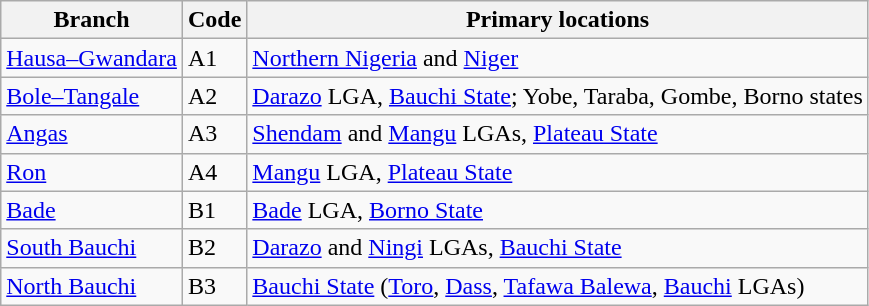<table class="wikitable">
<tr>
<th>Branch</th>
<th>Code</th>
<th>Primary locations</th>
</tr>
<tr>
<td><a href='#'>Hausa–Gwandara</a></td>
<td>A1</td>
<td><a href='#'>Northern Nigeria</a> and <a href='#'>Niger</a></td>
</tr>
<tr>
<td><a href='#'>Bole–Tangale</a></td>
<td>A2</td>
<td><a href='#'>Darazo</a> LGA, <a href='#'>Bauchi State</a>; Yobe, Taraba, Gombe, Borno states</td>
</tr>
<tr>
<td><a href='#'>Angas</a></td>
<td>A3</td>
<td><a href='#'>Shendam</a> and <a href='#'>Mangu</a> LGAs, <a href='#'>Plateau State</a></td>
</tr>
<tr>
<td><a href='#'>Ron</a></td>
<td>A4</td>
<td><a href='#'>Mangu</a> LGA, <a href='#'>Plateau State</a></td>
</tr>
<tr>
<td><a href='#'>Bade</a></td>
<td>B1</td>
<td><a href='#'>Bade</a> LGA, <a href='#'>Borno State</a></td>
</tr>
<tr>
<td><a href='#'>South Bauchi</a></td>
<td>B2</td>
<td><a href='#'>Darazo</a> and <a href='#'>Ningi</a> LGAs, <a href='#'>Bauchi State</a></td>
</tr>
<tr>
<td><a href='#'>North Bauchi</a></td>
<td>B3</td>
<td><a href='#'>Bauchi State</a> (<a href='#'>Toro</a>, <a href='#'>Dass</a>, <a href='#'>Tafawa Balewa</a>, <a href='#'>Bauchi</a> LGAs)</td>
</tr>
</table>
